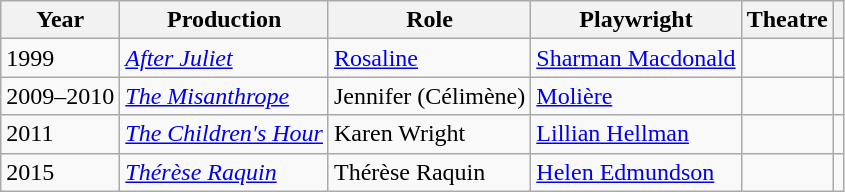<table class="wikitable sortable">
<tr>
<th scope="col">Year</th>
<th scope="col">Production</th>
<th scope="col">Role</th>
<th scope="col">Playwright</th>
<th scope="col">Theatre</th>
<th scope="col" class="unsortable"></th>
</tr>
<tr>
<td>1999</td>
<td><em><a href='#'>After Juliet</a></em></td>
<td><a href='#'>Rosaline</a></td>
<td><a href='#'>Sharman Macdonald</a></td>
<td></td>
<td></td>
</tr>
<tr>
<td>2009–2010</td>
<td><em><a href='#'>The Misanthrope</a></em></td>
<td>Jennifer (Célimène)</td>
<td><a href='#'>Molière</a></td>
<td></td>
<td></td>
</tr>
<tr>
<td>2011</td>
<td><em><a href='#'>The Children's Hour</a></em></td>
<td>Karen Wright</td>
<td><a href='#'>Lillian Hellman</a></td>
<td></td>
<td></td>
</tr>
<tr>
<td>2015</td>
<td><em><a href='#'>Thérèse Raquin</a></em></td>
<td>Thérèse Raquin</td>
<td><a href='#'>Helen Edmundson</a></td>
<td></td>
<td></td>
</tr>
</table>
